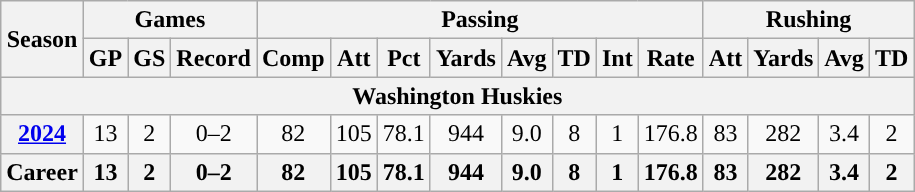<table class="wikitable" style="text-align:center;">
<tr>
<th rowspan="2">Season</th>
<th colspan="3">Games</th>
<th colspan="8">Passing</th>
<th colspan="5">Rushing</th>
</tr>
<tr>
<th>GP</th>
<th>GS</th>
<th>Record</th>
<th>Comp</th>
<th>Att</th>
<th>Pct</th>
<th>Yards</th>
<th>Avg</th>
<th>TD</th>
<th>Int</th>
<th>Rate</th>
<th>Att</th>
<th>Yards</th>
<th>Avg</th>
<th>TD</th>
</tr>
<tr>
<th colspan="17">Washington Huskies</th>
</tr>
<tr>
<th><a href='#'>2024</a></th>
<td>13</td>
<td>2</td>
<td>0–2</td>
<td>82</td>
<td>105</td>
<td>78.1</td>
<td>944</td>
<td>9.0</td>
<td>8</td>
<td>1</td>
<td>176.8</td>
<td>83</td>
<td>282</td>
<td>3.4</td>
<td>2</td>
</tr>
<tr>
<th>Career</th>
<th>13</th>
<th>2</th>
<th>0–2</th>
<th>82</th>
<th>105</th>
<th>78.1</th>
<th>944</th>
<th>9.0</th>
<th>8</th>
<th>1</th>
<th>176.8</th>
<th>83</th>
<th>282</th>
<th>3.4</th>
<th>2</th>
</tr>
</table>
